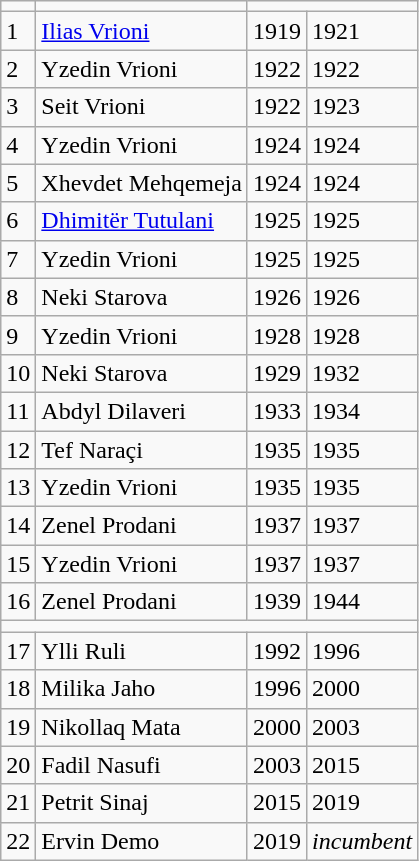<table class="wikitable sortable">
<tr>
<td><strong></strong></td>
<td><strong></strong></td>
<td colspan="2"><strong></strong></td>
</tr>
<tr>
<td>1</td>
<td><a href='#'>Ilias Vrioni</a></td>
<td>1919</td>
<td>1921</td>
</tr>
<tr>
<td>2</td>
<td>Yzedin Vrioni</td>
<td>1922</td>
<td>1922</td>
</tr>
<tr>
<td>3</td>
<td>Seit Vrioni</td>
<td>1922</td>
<td>1923</td>
</tr>
<tr>
<td>4</td>
<td>Yzedin Vrioni</td>
<td>1924</td>
<td>1924</td>
</tr>
<tr>
<td>5</td>
<td>Xhevdet Mehqemeja</td>
<td>1924</td>
<td>1924</td>
</tr>
<tr>
<td>6</td>
<td><a href='#'>Dhimitër Tutulani</a></td>
<td>1925</td>
<td>1925</td>
</tr>
<tr>
<td>7</td>
<td>Yzedin Vrioni</td>
<td>1925</td>
<td>1925</td>
</tr>
<tr>
<td>8</td>
<td>Neki Starova</td>
<td>1926</td>
<td>1926</td>
</tr>
<tr>
<td>9</td>
<td>Yzedin Vrioni</td>
<td>1928</td>
<td>1928</td>
</tr>
<tr>
<td>10</td>
<td>Neki Starova</td>
<td>1929</td>
<td>1932</td>
</tr>
<tr>
<td>11</td>
<td>Abdyl Dilaveri</td>
<td>1933</td>
<td>1934</td>
</tr>
<tr>
<td>12</td>
<td>Tef Naraçi</td>
<td>1935</td>
<td>1935</td>
</tr>
<tr>
<td>13</td>
<td>Yzedin Vrioni</td>
<td>1935</td>
<td>1935</td>
</tr>
<tr>
<td>14</td>
<td>Zenel Prodani</td>
<td>1937</td>
<td>1937</td>
</tr>
<tr>
<td>15</td>
<td>Yzedin Vrioni</td>
<td>1937</td>
<td>1937</td>
</tr>
<tr>
<td>16</td>
<td>Zenel Prodani</td>
<td>1939</td>
<td>1944</td>
</tr>
<tr>
<td colspan="8" align=center></td>
</tr>
<tr>
<td>17</td>
<td>Ylli Ruli</td>
<td>1992</td>
<td>1996</td>
</tr>
<tr>
<td>18</td>
<td>Milika Jaho</td>
<td>1996</td>
<td>2000</td>
</tr>
<tr>
<td>19</td>
<td>Nikollaq Mata</td>
<td>2000</td>
<td>2003</td>
</tr>
<tr>
<td>20</td>
<td>Fadil Nasufi</td>
<td>2003</td>
<td>2015</td>
</tr>
<tr>
<td>21</td>
<td>Petrit Sinaj</td>
<td>2015</td>
<td>2019</td>
</tr>
<tr>
<td>22</td>
<td>Ervin Demo</td>
<td>2019</td>
<td><em>incumbent</em></td>
</tr>
</table>
